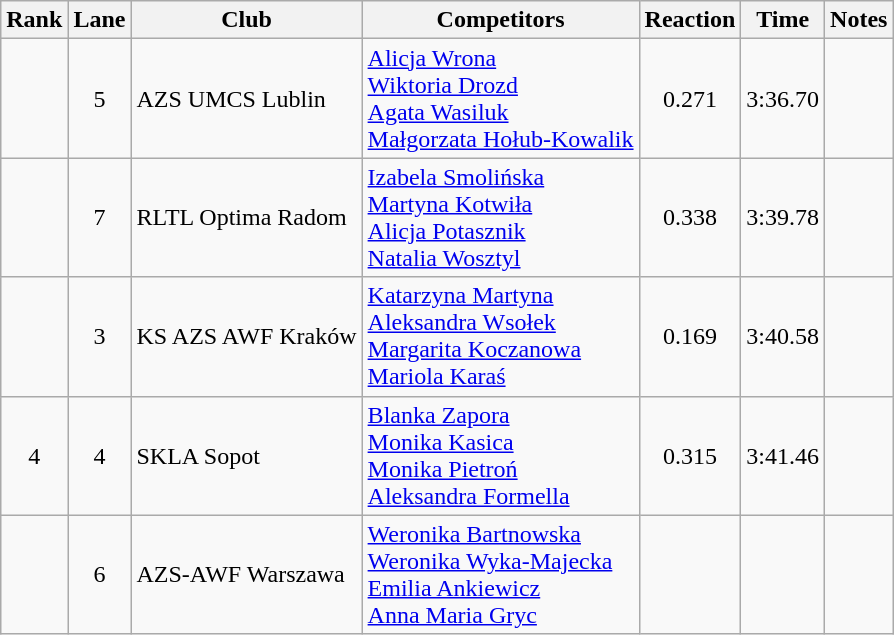<table class="wikitable sortable" style="text-align:center">
<tr>
<th>Rank</th>
<th>Lane</th>
<th>Club</th>
<th>Competitors</th>
<th>Reaction</th>
<th>Time</th>
<th>Notes</th>
</tr>
<tr>
<td></td>
<td>5</td>
<td align=left>AZS UMCS Lublin</td>
<td align=left><a href='#'>Alicja Wrona</a><br><a href='#'>Wiktoria Drozd</a><br><a href='#'>Agata Wasiluk</a><br><a href='#'>Małgorzata Hołub-Kowalik</a></td>
<td>0.271</td>
<td>3:36.70</td>
<td></td>
</tr>
<tr>
<td></td>
<td>7</td>
<td align=left>RLTL Optima Radom</td>
<td align=left><a href='#'>Izabela Smolińska</a><br><a href='#'>Martyna Kotwiła</a><br><a href='#'>Alicja Potasznik</a><br><a href='#'>Natalia Wosztyl</a></td>
<td>0.338</td>
<td>3:39.78</td>
<td></td>
</tr>
<tr>
<td></td>
<td>3</td>
<td align=left>KS AZS AWF Kraków</td>
<td align=left><a href='#'>Katarzyna Martyna</a><br><a href='#'>Aleksandra Wsołek</a><br><a href='#'>Margarita Koczanowa</a><br><a href='#'>Mariola Karaś</a></td>
<td>0.169</td>
<td>3:40.58</td>
<td></td>
</tr>
<tr>
<td>4</td>
<td>4</td>
<td align=left>SKLA Sopot</td>
<td align=left><a href='#'>Blanka Zapora</a><br><a href='#'>Monika Kasica</a><br><a href='#'>Monika Pietroń</a><br><a href='#'>Aleksandra Formella</a></td>
<td>0.315</td>
<td>3:41.46</td>
<td></td>
</tr>
<tr>
<td></td>
<td>6</td>
<td align=left>AZS-AWF Warszawa</td>
<td align=left><a href='#'>Weronika Bartnowska</a><br><a href='#'>Weronika Wyka-Majecka</a><br><a href='#'>Emilia Ankiewicz</a><br><a href='#'>Anna Maria Gryc</a></td>
<td></td>
<td></td>
<td></td>
</tr>
</table>
